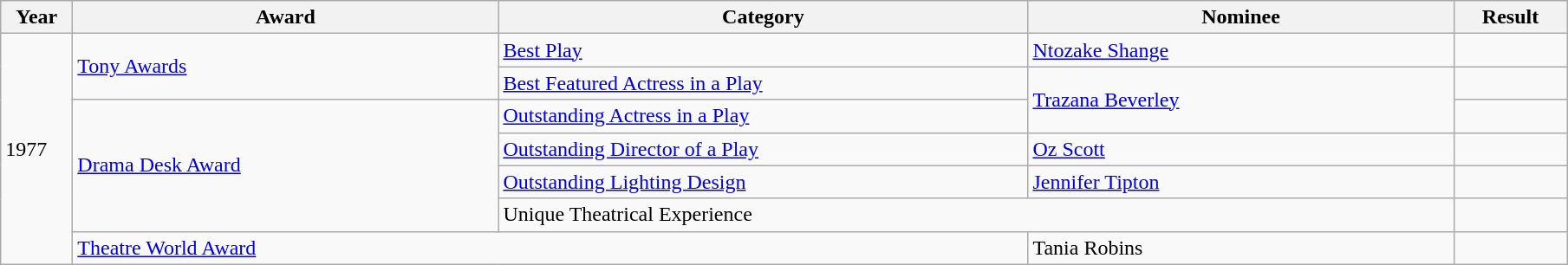<table class="wikitable">
<tr>
<th scope="col" style="width:3em;">Year</th>
<th scope="col" style="width:20em;">Award</th>
<th scope="col" style="width:25em;">Category</th>
<th scope="col" style="width:20em;">Nominee</th>
<th scope="col" style="width:5em;">Result</th>
</tr>
<tr>
<td rowspan="7">1977</td>
<td rowspan="2"><a href='#'>Tony Awards</a></td>
<td><a href='#'>Best Play</a></td>
<td><a href='#'>Ntozake Shange</a></td>
<td></td>
</tr>
<tr>
<td><a href='#'>Best Featured Actress in a Play</a></td>
<td rowspan="2"><a href='#'>Trazana Beverley</a></td>
<td></td>
</tr>
<tr>
<td rowspan="4"><a href='#'>Drama Desk Award</a></td>
<td><a href='#'>Outstanding Actress in a Play</a></td>
<td></td>
</tr>
<tr>
<td><a href='#'>Outstanding Director of a Play</a></td>
<td><a href='#'>Oz Scott</a></td>
<td></td>
</tr>
<tr>
<td><a href='#'>Outstanding Lighting Design</a></td>
<td><a href='#'>Jennifer Tipton</a></td>
<td></td>
</tr>
<tr>
<td colspan="2">Unique Theatrical Experience</td>
<td></td>
</tr>
<tr>
<td colspan="2"><a href='#'>Theatre World Award</a></td>
<td>Tania Robins</td>
<td></td>
</tr>
</table>
